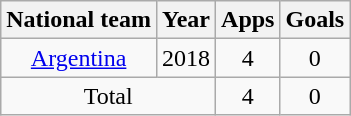<table class="wikitable" style="text-align:center">
<tr>
<th>National team</th>
<th>Year</th>
<th>Apps</th>
<th>Goals</th>
</tr>
<tr>
<td rowspan="1"><a href='#'>Argentina</a></td>
<td>2018</td>
<td>4</td>
<td>0</td>
</tr>
<tr>
<td colspan="2">Total</td>
<td>4</td>
<td>0</td>
</tr>
</table>
